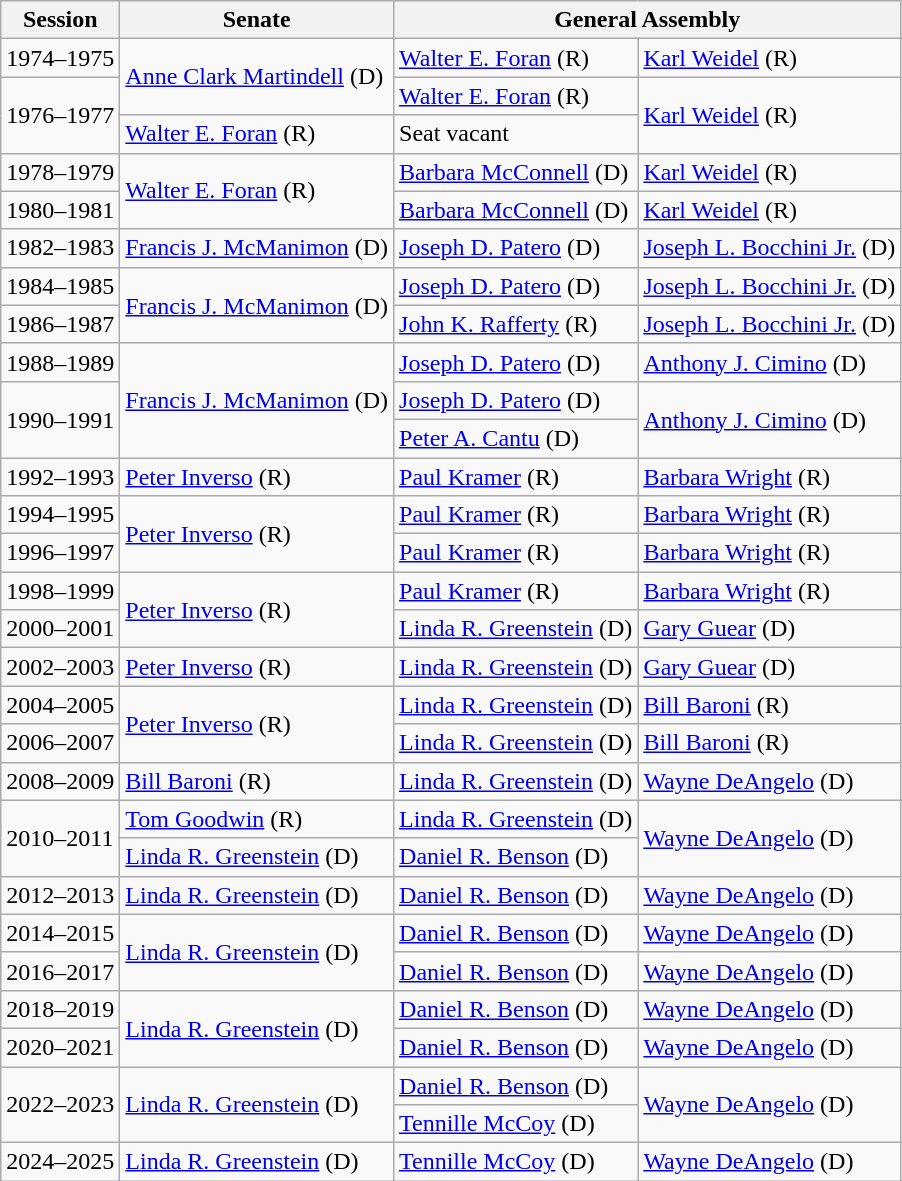<table class="wikitable">
<tr>
<th>Session</th>
<th>Senate</th>
<th colspan=2>General Assembly</th>
</tr>
<tr>
<td>1974–1975</td>
<td rowspan=2 ><a href='#'>Anne Clark Martindell</a> (D)</td>
<td><a href='#'>Walter E. Foran</a> (R)</td>
<td><a href='#'>Karl Weidel</a> (R)</td>
</tr>
<tr>
<td rowspan=2>1976–1977</td>
<td><a href='#'>Walter E. Foran</a> (R)</td>
<td rowspan=2 ><a href='#'>Karl Weidel</a> (R)</td>
</tr>
<tr>
<td><a href='#'>Walter E. Foran</a> (R)</td>
<td>Seat vacant</td>
</tr>
<tr>
<td>1978–1979</td>
<td rowspan=2 ><a href='#'>Walter E. Foran</a> (R)</td>
<td><a href='#'>Barbara McConnell</a> (D)</td>
<td><a href='#'>Karl Weidel</a> (R)</td>
</tr>
<tr>
<td>1980–1981</td>
<td><a href='#'>Barbara McConnell</a> (D)</td>
<td><a href='#'>Karl Weidel</a> (R)</td>
</tr>
<tr>
<td>1982–1983</td>
<td><a href='#'>Francis J. McManimon</a> (D)</td>
<td><a href='#'>Joseph D. Patero</a> (D)</td>
<td><a href='#'>Joseph L. Bocchini Jr.</a> (D)</td>
</tr>
<tr>
<td>1984–1985</td>
<td rowspan=2 ><a href='#'>Francis J. McManimon</a> (D)</td>
<td><a href='#'>Joseph D. Patero</a> (D)</td>
<td><a href='#'>Joseph L. Bocchini Jr.</a> (D)</td>
</tr>
<tr>
<td>1986–1987</td>
<td><a href='#'>John K. Rafferty</a> (R)</td>
<td><a href='#'>Joseph L. Bocchini Jr.</a> (D)</td>
</tr>
<tr>
<td>1988–1989</td>
<td rowspan=3 ><a href='#'>Francis J. McManimon</a> (D)</td>
<td><a href='#'>Joseph D. Patero</a> (D)</td>
<td><a href='#'>Anthony J. Cimino</a> (D)</td>
</tr>
<tr>
<td rowspan=2>1990–1991</td>
<td><a href='#'>Joseph D. Patero</a> (D)</td>
<td rowspan=2 ><a href='#'>Anthony J. Cimino</a> (D)</td>
</tr>
<tr>
<td><a href='#'>Peter A. Cantu</a> (D)</td>
</tr>
<tr>
<td>1992–1993</td>
<td><a href='#'>Peter Inverso</a> (R)</td>
<td><a href='#'>Paul Kramer</a> (R)</td>
<td><a href='#'>Barbara Wright</a> (R)</td>
</tr>
<tr>
<td>1994–1995</td>
<td rowspan=2 ><a href='#'>Peter Inverso</a> (R)</td>
<td><a href='#'>Paul Kramer</a> (R)</td>
<td><a href='#'>Barbara Wright</a> (R)</td>
</tr>
<tr>
<td>1996–1997</td>
<td><a href='#'>Paul Kramer</a> (R)</td>
<td><a href='#'>Barbara Wright</a> (R)</td>
</tr>
<tr>
<td>1998–1999</td>
<td rowspan=2 ><a href='#'>Peter Inverso</a> (R)</td>
<td><a href='#'>Paul Kramer</a> (R)</td>
<td><a href='#'>Barbara Wright</a> (R)</td>
</tr>
<tr>
<td>2000–2001</td>
<td><a href='#'>Linda R. Greenstein</a> (D)</td>
<td><a href='#'>Gary Guear</a> (D)</td>
</tr>
<tr>
<td>2002–2003</td>
<td><a href='#'>Peter Inverso</a> (R)</td>
<td><a href='#'>Linda R. Greenstein</a> (D)</td>
<td><a href='#'>Gary Guear</a> (D)</td>
</tr>
<tr>
<td>2004–2005</td>
<td rowspan=2 ><a href='#'>Peter Inverso</a> (R)</td>
<td><a href='#'>Linda R. Greenstein</a> (D)</td>
<td><a href='#'>Bill Baroni</a> (R)</td>
</tr>
<tr>
<td>2006–2007</td>
<td><a href='#'>Linda R. Greenstein</a> (D)</td>
<td><a href='#'>Bill Baroni</a> (R)</td>
</tr>
<tr>
<td>2008–2009</td>
<td rowspan=2 ><a href='#'>Bill Baroni</a> (R)<small> </small></td>
<td><a href='#'>Linda R. Greenstein</a> (D)</td>
<td><a href='#'>Wayne DeAngelo</a> (D)</td>
</tr>
<tr>
<td rowspan=3>2010–2011</td>
<td rowspan=2 ><a href='#'>Linda R. Greenstein</a> (D)</td>
<td rowspan=3 ><a href='#'>Wayne DeAngelo</a> (D)</td>
</tr>
<tr>
<td><a href='#'>Tom Goodwin</a> (R)</td>
</tr>
<tr>
<td><a href='#'>Linda R. Greenstein</a> (D)</td>
<td><a href='#'>Daniel R. Benson</a> (D)</td>
</tr>
<tr>
<td>2012–2013</td>
<td><a href='#'>Linda R. Greenstein</a> (D)</td>
<td><a href='#'>Daniel R. Benson</a> (D)</td>
<td><a href='#'>Wayne DeAngelo</a> (D)</td>
</tr>
<tr>
<td>2014–2015</td>
<td rowspan=2 ><a href='#'>Linda R. Greenstein</a> (D)</td>
<td><a href='#'>Daniel R. Benson</a> (D)</td>
<td><a href='#'>Wayne DeAngelo</a> (D)</td>
</tr>
<tr>
<td>2016–2017</td>
<td><a href='#'>Daniel R. Benson</a> (D)</td>
<td><a href='#'>Wayne DeAngelo</a> (D)</td>
</tr>
<tr>
<td>2018–2019</td>
<td rowspan=2 ><a href='#'>Linda R. Greenstein</a> (D)</td>
<td><a href='#'>Daniel R. Benson</a> (D)</td>
<td><a href='#'>Wayne DeAngelo</a> (D)</td>
</tr>
<tr>
<td>2020–2021</td>
<td><a href='#'>Daniel R. Benson</a> (D)</td>
<td><a href='#'>Wayne DeAngelo</a> (D)</td>
</tr>
<tr>
<td rowspan=2>2022–2023</td>
<td rowspan=2 ><a href='#'>Linda R. Greenstein</a> (D)</td>
<td><a href='#'>Daniel R. Benson</a> (D)</td>
<td rowspan=2 ><a href='#'>Wayne DeAngelo</a> (D)</td>
</tr>
<tr>
<td><a href='#'>Tennille McCoy</a> (D)</td>
</tr>
<tr>
<td>2024–2025</td>
<td rowspan=1 ><a href='#'>Linda R. Greenstein</a> (D)</td>
<td><a href='#'>Tennille McCoy</a> (D)</td>
<td><a href='#'>Wayne DeAngelo</a> (D)</td>
</tr>
</table>
